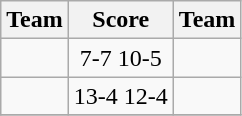<table class=wikitable style="border:1px solid #AAAAAA;">
<tr>
<th>Team</th>
<th>Score</th>
<th>Team</th>
</tr>
<tr>
<td><strong></strong></td>
<td align="center">7-7 10-5</td>
<td></td>
</tr>
<tr>
<td><strong></strong></td>
<td align="center">13-4 12-4</td>
<td></td>
</tr>
<tr>
</tr>
</table>
